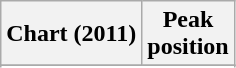<table class="wikitable plainrowheaders sortable" style="text-align:center;">
<tr>
<th>Chart (2011)</th>
<th>Peak<br>position</th>
</tr>
<tr>
</tr>
<tr>
</tr>
<tr>
</tr>
<tr>
</tr>
<tr>
</tr>
<tr>
</tr>
<tr>
</tr>
<tr>
</tr>
<tr>
</tr>
<tr>
</tr>
<tr>
</tr>
<tr>
</tr>
<tr>
</tr>
<tr>
</tr>
</table>
